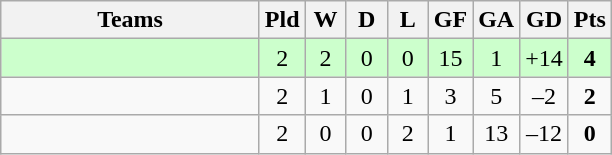<table class="wikitable" style="text-align: center;">
<tr>
<th width=165>Teams</th>
<th width=20>Pld</th>
<th width=20>W</th>
<th width=20>D</th>
<th width=20>L</th>
<th width=20>GF</th>
<th width=20>GA</th>
<th width=20>GD</th>
<th width=20>Pts</th>
</tr>
<tr align=center style="background:#ccffcc;">
<td style="text-align:left;"></td>
<td>2</td>
<td>2</td>
<td>0</td>
<td>0</td>
<td>15</td>
<td>1</td>
<td>+14</td>
<td><strong>4</strong></td>
</tr>
<tr align=center>
<td style="text-align:left;"></td>
<td>2</td>
<td>1</td>
<td>0</td>
<td>1</td>
<td>3</td>
<td>5</td>
<td>–2</td>
<td><strong>2</strong></td>
</tr>
<tr align=center>
<td style="text-align:left;"></td>
<td>2</td>
<td>0</td>
<td>0</td>
<td>2</td>
<td>1</td>
<td>13</td>
<td>–12</td>
<td><strong>0</strong></td>
</tr>
</table>
